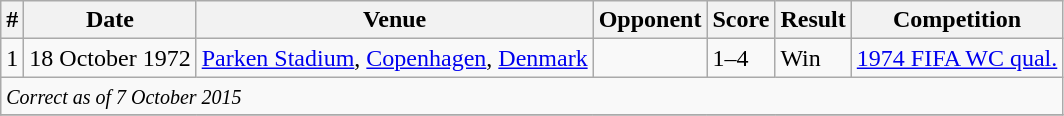<table class="wikitable">
<tr>
<th>#</th>
<th>Date</th>
<th>Venue</th>
<th>Opponent</th>
<th>Score</th>
<th>Result</th>
<th>Competition</th>
</tr>
<tr>
<td>1</td>
<td>18 October 1972</td>
<td><a href='#'>Parken Stadium</a>, <a href='#'>Copenhagen</a>, <a href='#'>Denmark</a></td>
<td></td>
<td>1–4</td>
<td>Win</td>
<td><a href='#'>1974 FIFA WC qual.</a></td>
</tr>
<tr>
<td colspan="12"><small><em>Correct as of 7 October 2015</em></small></td>
</tr>
<tr>
</tr>
</table>
